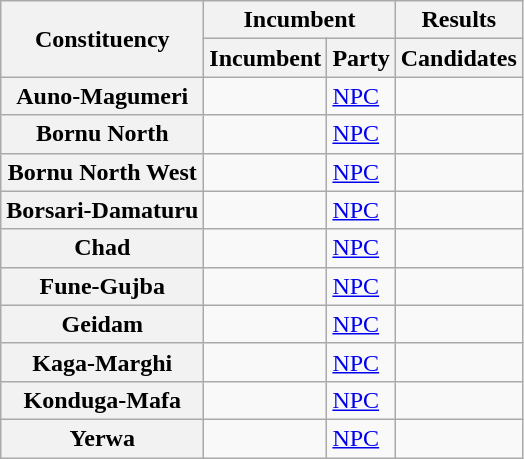<table class="wikitable sortable">
<tr>
<th rowspan="2">Constituency</th>
<th colspan="2">Incumbent</th>
<th>Results</th>
</tr>
<tr valign="bottom">
<th>Incumbent</th>
<th>Party</th>
<th>Candidates</th>
</tr>
<tr>
<th>Auno-Magumeri</th>
<td></td>
<td><a href='#'>NPC</a></td>
<td nowrap=""></td>
</tr>
<tr>
<th>Bornu North</th>
<td></td>
<td><a href='#'>NPC</a></td>
<td nowrap=""></td>
</tr>
<tr>
<th>Bornu North West</th>
<td></td>
<td><a href='#'>NPC</a></td>
<td nowrap=""></td>
</tr>
<tr>
<th>Borsari-Damaturu</th>
<td></td>
<td><a href='#'>NPC</a></td>
<td nowrap=""></td>
</tr>
<tr>
<th>Chad</th>
<td></td>
<td><a href='#'>NPC</a></td>
<td nowrap=""></td>
</tr>
<tr>
<th>Fune-Gujba</th>
<td></td>
<td><a href='#'>NPC</a></td>
<td nowrap=""></td>
</tr>
<tr>
<th>Geidam</th>
<td></td>
<td><a href='#'>NPC</a></td>
<td nowrap=""></td>
</tr>
<tr>
<th>Kaga-Marghi</th>
<td></td>
<td><a href='#'>NPC</a></td>
<td nowrap=""></td>
</tr>
<tr>
<th>Konduga-Mafa</th>
<td></td>
<td><a href='#'>NPC</a></td>
<td nowrap=""></td>
</tr>
<tr>
<th>Yerwa</th>
<td></td>
<td><a href='#'>NPC</a></td>
<td nowrap=""></td>
</tr>
</table>
